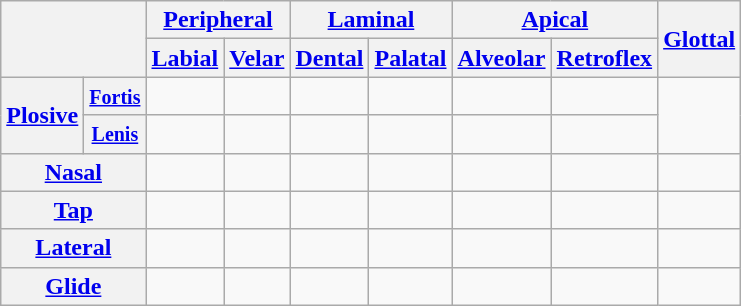<table class=" wikitable" style="text-align: center;">
<tr>
<th colspan="2" rowspan="2"></th>
<th colspan="2"><a href='#'>Peripheral</a></th>
<th colspan="2"><a href='#'>Laminal</a></th>
<th colspan="2"><a href='#'>Apical</a></th>
<th rowspan="2"><a href='#'>Glottal</a></th>
</tr>
<tr>
<th><a href='#'>Labial</a></th>
<th><a href='#'>Velar</a></th>
<th><a href='#'>Dental</a></th>
<th><a href='#'>Palatal</a></th>
<th><a href='#'>Alveolar</a></th>
<th><a href='#'>Retroflex</a></th>
</tr>
<tr>
<th rowspan="2"><a href='#'>Plosive</a></th>
<th><a href='#'><small>Fortis</small></a></th>
<td></td>
<td></td>
<td></td>
<td></td>
<td></td>
<td></td>
<td rowspan="2"></td>
</tr>
<tr>
<th><a href='#'><small>Lenis</small></a></th>
<td></td>
<td></td>
<td></td>
<td></td>
<td></td>
<td></td>
</tr>
<tr>
<th colspan="2"><a href='#'>Nasal</a></th>
<td></td>
<td></td>
<td></td>
<td></td>
<td></td>
<td></td>
<td></td>
</tr>
<tr>
<th colspan="2"><a href='#'>Tap</a></th>
<td></td>
<td></td>
<td></td>
<td></td>
<td></td>
<td></td>
<td></td>
</tr>
<tr>
<th colspan="2"><a href='#'>Lateral</a></th>
<td></td>
<td></td>
<td></td>
<td></td>
<td></td>
<td></td>
<td></td>
</tr>
<tr>
<th colspan="2"><a href='#'>Glide</a></th>
<td></td>
<td></td>
<td></td>
<td></td>
<td></td>
<td></td>
<td></td>
</tr>
</table>
